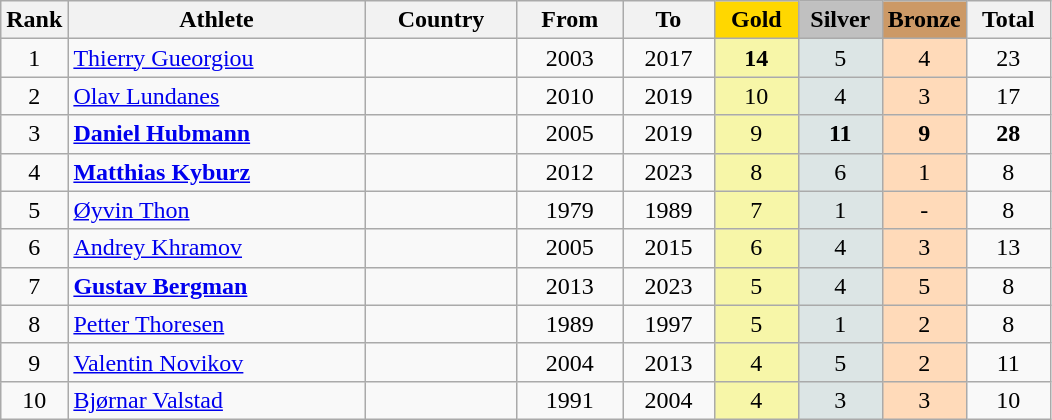<table class="wikitable" style="text-align:center;">
<tr>
<th style="width:1em">Rank</th>
<th>Athlete</th>
<th>Country</th>
<th>From</th>
<th>To</th>
<th style="width:8%; background:gold">Gold</th>
<th style="width:8%; background:silver">Silver</th>
<th style="width:8%; background:#c96">Bronze</th>
<th style="width:8%">Total</th>
</tr>
<tr>
<td>1</td>
<td align="left"><a href='#'>Thierry Gueorgiou</a></td>
<td align="left"></td>
<td>2003</td>
<td>2017</td>
<td bgcolor="#F7F6A8"><strong>14</strong></td>
<td bgcolor="#DCE5E5">5</td>
<td bgcolor="#FFDAB9">4</td>
<td>23</td>
</tr>
<tr>
<td>2</td>
<td align="left"><a href='#'>Olav Lundanes</a></td>
<td align="left"></td>
<td>2010</td>
<td>2019</td>
<td bgcolor="#F7F6A8">10</td>
<td bgcolor="#DCE5E5">4</td>
<td bgcolor="#FFDAB9">3</td>
<td>17</td>
</tr>
<tr>
<td>3</td>
<td align="left"><strong><a href='#'>Daniel Hubmann</a></strong></td>
<td align="left"></td>
<td>2005</td>
<td>2019</td>
<td bgcolor="#F7F6A8">9</td>
<td bgcolor="#DCE5E5"><strong>11</strong></td>
<td bgcolor="#FFDAB9"><strong>9</strong></td>
<td><strong>28</strong></td>
</tr>
<tr>
<td>4</td>
<td align="left"><strong><a href='#'>Matthias Kyburz</a></strong></td>
<td align="left"></td>
<td>2012</td>
<td>2023</td>
<td bgcolor="#F7F6A8">8</td>
<td bgcolor="#DCE5E5">6</td>
<td bgcolor="#FFDAB9">1</td>
<td>8</td>
</tr>
<tr>
<td>5</td>
<td align="left"><a href='#'>Øyvin Thon</a></td>
<td align="left"></td>
<td>1979</td>
<td>1989</td>
<td bgcolor="#F7F6A8">7</td>
<td bgcolor="#DCE5E5">1</td>
<td bgcolor="#FFDAB9">-</td>
<td>8</td>
</tr>
<tr>
<td>6</td>
<td align="left"><a href='#'>Andrey Khramov</a></td>
<td align="left"></td>
<td>2005</td>
<td>2015</td>
<td bgcolor="#F7F6A8">6</td>
<td bgcolor="#DCE5E5">4</td>
<td bgcolor="#FFDAB9">3</td>
<td>13</td>
</tr>
<tr>
<td>7</td>
<td align="left"><strong><a href='#'>Gustav Bergman</a></strong></td>
<td align="left"></td>
<td>2013</td>
<td>2023</td>
<td bgcolor="#F7F6A8">5</td>
<td bgcolor="#DCE5E5">4</td>
<td bgcolor="#FFDAB9">5</td>
<td>8</td>
</tr>
<tr>
<td>8</td>
<td align="left"><a href='#'>Petter Thoresen</a></td>
<td align="left"></td>
<td>1989</td>
<td>1997</td>
<td bgcolor="#F7F6A8">5</td>
<td bgcolor="#DCE5E5">1</td>
<td bgcolor="#FFDAB9">2</td>
<td>8</td>
</tr>
<tr>
<td>9</td>
<td align="left"><a href='#'>Valentin Novikov</a></td>
<td align="left"></td>
<td>2004</td>
<td>2013</td>
<td bgcolor="#F7F6A8">4</td>
<td bgcolor="#DCE5E5">5</td>
<td bgcolor="#FFDAB9">2</td>
<td>11</td>
</tr>
<tr>
<td>10</td>
<td align="left"><a href='#'>Bjørnar Valstad</a></td>
<td align="left"></td>
<td>1991</td>
<td>2004</td>
<td bgcolor="#F7F6A8">4</td>
<td bgcolor="#DCE5E5">3</td>
<td bgcolor="#FFDAB9">3</td>
<td>10</td>
</tr>
</table>
